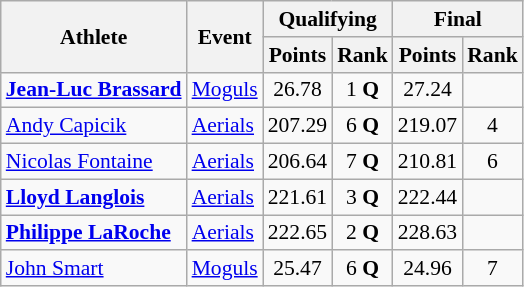<table class="wikitable" style="font-size:90%">
<tr>
<th rowspan="2">Athlete</th>
<th rowspan="2">Event</th>
<th colspan="2">Qualifying</th>
<th colspan="2">Final</th>
</tr>
<tr>
<th>Points</th>
<th>Rank</th>
<th>Points</th>
<th>Rank</th>
</tr>
<tr align="center">
<td align="left"><strong><a href='#'>Jean-Luc Brassard</a></strong></td>
<td align="left"><a href='#'>Moguls</a></td>
<td>26.78</td>
<td>1 <strong>Q</strong></td>
<td>27.24</td>
<td></td>
</tr>
<tr align="center">
<td align="left"><a href='#'>Andy Capicik</a></td>
<td align="left"><a href='#'>Aerials</a></td>
<td>207.29</td>
<td>6 <strong>Q</strong></td>
<td>219.07</td>
<td>4</td>
</tr>
<tr align="center">
<td align="left"><a href='#'>Nicolas Fontaine</a></td>
<td align="left"><a href='#'>Aerials</a></td>
<td>206.64</td>
<td>7 <strong>Q</strong></td>
<td>210.81</td>
<td>6</td>
</tr>
<tr align="center">
<td align="left"><strong><a href='#'>Lloyd Langlois</a></strong></td>
<td align="left"><a href='#'>Aerials</a></td>
<td>221.61</td>
<td>3 <strong>Q</strong></td>
<td>222.44</td>
<td></td>
</tr>
<tr align="center">
<td align="left"><strong><a href='#'>Philippe LaRoche</a></strong></td>
<td align="left"><a href='#'>Aerials</a></td>
<td>222.65</td>
<td>2 <strong>Q</strong></td>
<td>228.63</td>
<td></td>
</tr>
<tr align="center">
<td align="left"><a href='#'>John Smart</a></td>
<td align="left"><a href='#'>Moguls</a></td>
<td>25.47</td>
<td>6 <strong>Q</strong></td>
<td>24.96</td>
<td>7</td>
</tr>
</table>
